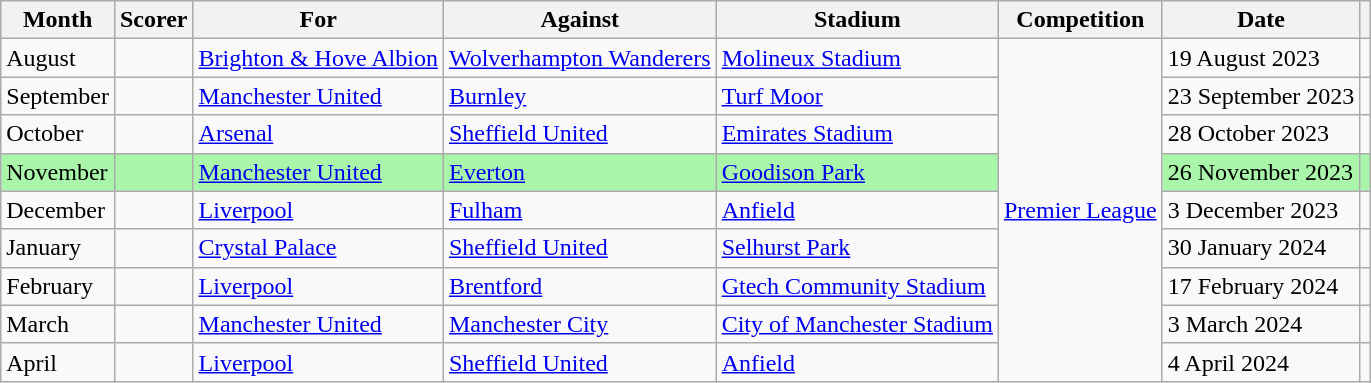<table class="wikitable">
<tr>
<th>Month</th>
<th>Scorer</th>
<th>For</th>
<th>Against</th>
<th>Stadium</th>
<th>Competition</th>
<th>Date</th>
<th></th>
</tr>
<tr>
<td>August</td>
<td> </td>
<td><a href='#'>Brighton & Hove Albion</a></td>
<td><a href='#'>Wolverhampton Wanderers</a></td>
<td><a href='#'>Molineux Stadium</a></td>
<td rowspan="9"><a href='#'>Premier League</a></td>
<td>19 August 2023</td>
<td></td>
</tr>
<tr>
<td>September</td>
<td> </td>
<td><a href='#'>Manchester United</a></td>
<td><a href='#'>Burnley</a></td>
<td><a href='#'>Turf Moor</a></td>
<td>23 September 2023</td>
<td></td>
</tr>
<tr>
<td>October</td>
<td> </td>
<td><a href='#'>Arsenal</a></td>
<td><a href='#'>Sheffield United</a></td>
<td><a href='#'>Emirates Stadium</a></td>
<td>28 October 2023</td>
<td></td>
</tr>
<tr>
<td bgcolor=#A9F5A9>November</td>
<td bgcolor=#A9F5A9> </td>
<td bgcolor=#A9F5A9><a href='#'>Manchester United</a></td>
<td bgcolor=#A9F5A9><a href='#'>Everton</a></td>
<td bgcolor=#A9F5A9><a href='#'>Goodison Park</a></td>
<td bgcolor=#A9F5A9>26 November 2023</td>
<td bgcolor=#A9F5A9></td>
</tr>
<tr>
<td>December</td>
<td> </td>
<td><a href='#'>Liverpool</a></td>
<td><a href='#'>Fulham</a></td>
<td><a href='#'>Anfield</a></td>
<td>3 December 2023</td>
<td></td>
</tr>
<tr>
<td>January</td>
<td> </td>
<td><a href='#'>Crystal Palace</a></td>
<td><a href='#'>Sheffield United</a></td>
<td><a href='#'>Selhurst Park</a></td>
<td>30 January 2024</td>
<td></td>
</tr>
<tr>
<td>February</td>
<td> </td>
<td><a href='#'>Liverpool</a></td>
<td><a href='#'>Brentford</a></td>
<td><a href='#'>Gtech Community Stadium</a></td>
<td>17 February 2024</td>
<td></td>
</tr>
<tr>
<td>March</td>
<td> </td>
<td><a href='#'>Manchester United</a></td>
<td><a href='#'>Manchester City</a></td>
<td><a href='#'>City of Manchester Stadium</a></td>
<td>3 March 2024</td>
<td></td>
</tr>
<tr>
<td>April</td>
<td> </td>
<td><a href='#'>Liverpool</a></td>
<td><a href='#'>Sheffield United</a></td>
<td><a href='#'>Anfield</a></td>
<td>4 April 2024</td>
<td></td>
</tr>
</table>
